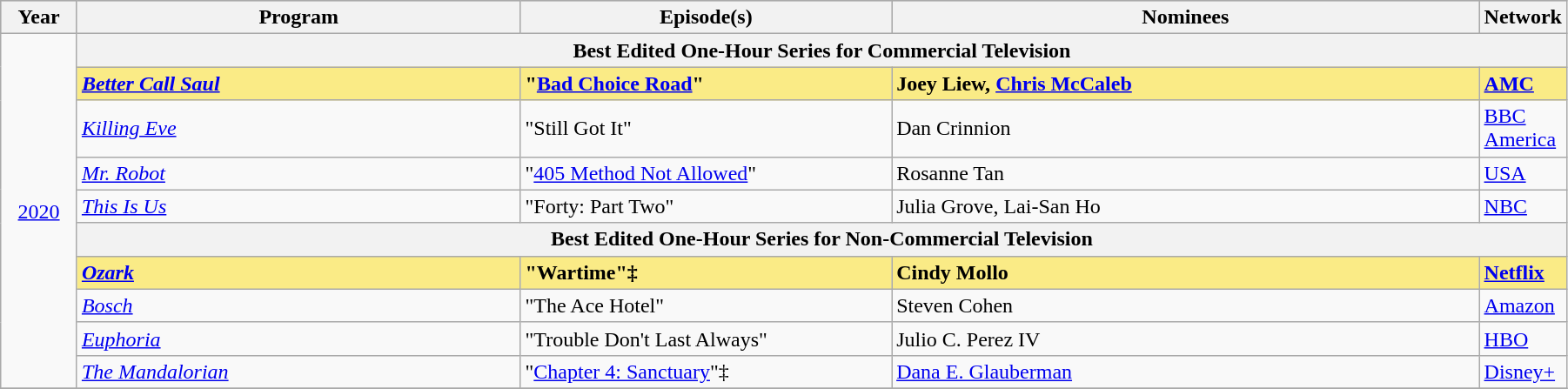<table class="wikitable" style="width:95%">
<tr bgcolor="#bebebe">
<th width="5%">Year</th>
<th width="30%">Program</th>
<th width="25%">Episode(s)</th>
<th width="40%">Nominees</th>
<th width="10%">Network</th>
</tr>
<tr>
<td rowspan=10 style="text-align:center"><a href='#'>2020</a><br></td>
<th colspan="4">Best Edited One-Hour Series for Commercial Television</th>
</tr>
<tr style="background:#FAEB86">
<td><strong><em><a href='#'>Better Call Saul</a></em></strong></td>
<td><strong>"<a href='#'>Bad Choice Road</a>"</strong></td>
<td><strong>Joey Liew, <a href='#'>Chris McCaleb</a></strong></td>
<td><strong><a href='#'>AMC</a></strong></td>
</tr>
<tr>
<td><em><a href='#'>Killing Eve</a></em></td>
<td>"Still Got It"</td>
<td>Dan Crinnion</td>
<td><a href='#'>BBC America</a></td>
</tr>
<tr>
<td><em><a href='#'>Mr. Robot</a></em></td>
<td>"<a href='#'>405 Method Not Allowed</a>"</td>
<td>Rosanne Tan</td>
<td><a href='#'>USA</a></td>
</tr>
<tr>
<td><em><a href='#'>This Is Us</a></em></td>
<td>"Forty: Part Two"</td>
<td>Julia Grove, Lai-San Ho</td>
<td><a href='#'>NBC</a></td>
</tr>
<tr>
<th colspan="4">Best Edited One-Hour Series for Non-Commercial Television</th>
</tr>
<tr>
<td style="background:#FAEB86;"><strong><em><a href='#'>Ozark</a></em></strong></td>
<td style="background:#FAEB86;"><strong>"Wartime"‡</strong></td>
<td style="background:#FAEB86;"><strong>Cindy Mollo</strong></td>
<td style="background:#FAEB86;"><strong><a href='#'>Netflix</a></strong></td>
</tr>
<tr>
<td><em><a href='#'>Bosch</a></em></td>
<td>"The Ace Hotel"</td>
<td>Steven Cohen</td>
<td><a href='#'>Amazon</a></td>
</tr>
<tr>
<td><em><a href='#'>Euphoria</a></em></td>
<td>"Trouble Don't Last Always"</td>
<td>Julio C. Perez IV</td>
<td><a href='#'>HBO</a></td>
</tr>
<tr>
<td><em><a href='#'>The Mandalorian</a></em></td>
<td>"<a href='#'>Chapter 4: Sanctuary</a>"‡</td>
<td><a href='#'>Dana E. Glauberman</a></td>
<td><a href='#'>Disney+</a></td>
</tr>
<tr>
</tr>
</table>
